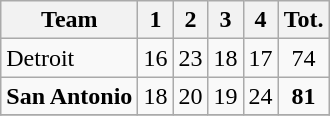<table class="wikitable">
<tr>
<th align=left>Team</th>
<th>1</th>
<th>2</th>
<th>3</th>
<th>4</th>
<th>Tot.</th>
</tr>
<tr style="text-align:center;">
<td align=left>Detroit</td>
<td>16</td>
<td>23</td>
<td>18</td>
<td>17</td>
<td>74</td>
</tr>
<tr style="text-align:center;">
<td align=left><strong>San Antonio</strong></td>
<td>18</td>
<td>20</td>
<td>19</td>
<td>24</td>
<td><strong>81</strong></td>
</tr>
<tr style="text-align:center;">
</tr>
</table>
